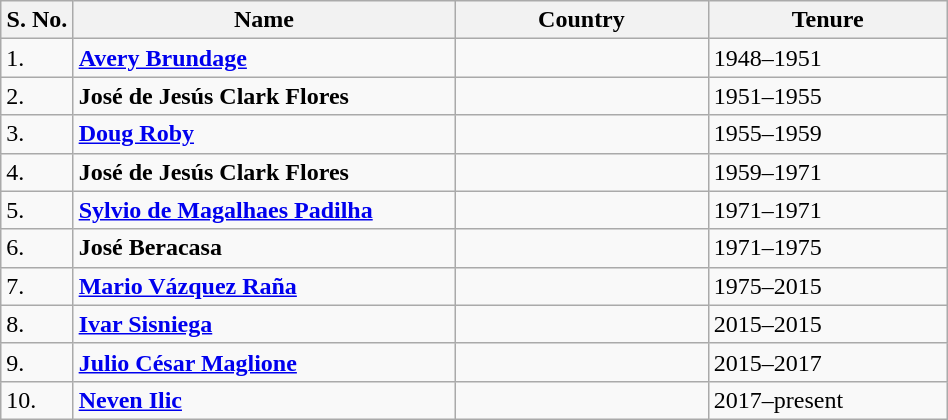<table class="wikitable" style="width:50%;">
<tr>
<th style="width:1%;">S. No.</th>
<th style="width:10%;">Name</th>
<th style="width:6%;">Country</th>
<th style="width:6%;">Tenure</th>
</tr>
<tr>
<td>1.</td>
<td><strong><a href='#'>Avery Brundage</a></strong></td>
<td></td>
<td>1948–1951</td>
</tr>
<tr>
<td>2.</td>
<td><strong>José de Jesús Clark Flores</strong></td>
<td></td>
<td>1951–1955</td>
</tr>
<tr>
<td>3.</td>
<td><strong><a href='#'>Doug Roby</a></strong></td>
<td></td>
<td>1955–1959</td>
</tr>
<tr>
<td>4.</td>
<td><strong>José de Jesús Clark Flores</strong></td>
<td></td>
<td>1959–1971</td>
</tr>
<tr>
<td>5.</td>
<td><strong><a href='#'>Sylvio de Magalhaes Padilha</a></strong></td>
<td></td>
<td>1971–1971</td>
</tr>
<tr>
<td>6.</td>
<td><strong>José Beracasa</strong></td>
<td></td>
<td>1971–1975</td>
</tr>
<tr>
<td>7.</td>
<td><strong><a href='#'>Mario Vázquez Raña</a></strong></td>
<td></td>
<td>1975–2015</td>
</tr>
<tr>
<td>8.</td>
<td><strong><a href='#'>Ivar Sisniega</a></strong></td>
<td></td>
<td>2015–2015</td>
</tr>
<tr>
<td>9.</td>
<td><strong><a href='#'>Julio César Maglione</a></strong></td>
<td></td>
<td>2015–2017</td>
</tr>
<tr>
<td>10.</td>
<td><strong><a href='#'>Neven Ilic</a></strong></td>
<td></td>
<td>2017–present</td>
</tr>
</table>
